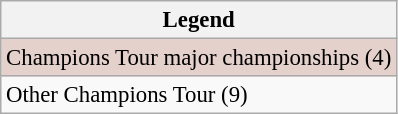<table class="wikitable" style="font-size:95%;">
<tr>
<th>Legend</th>
</tr>
<tr style="background:#e5d1cb;">
<td>Champions Tour major championships (4)</td>
</tr>
<tr>
<td>Other Champions Tour (9)</td>
</tr>
</table>
